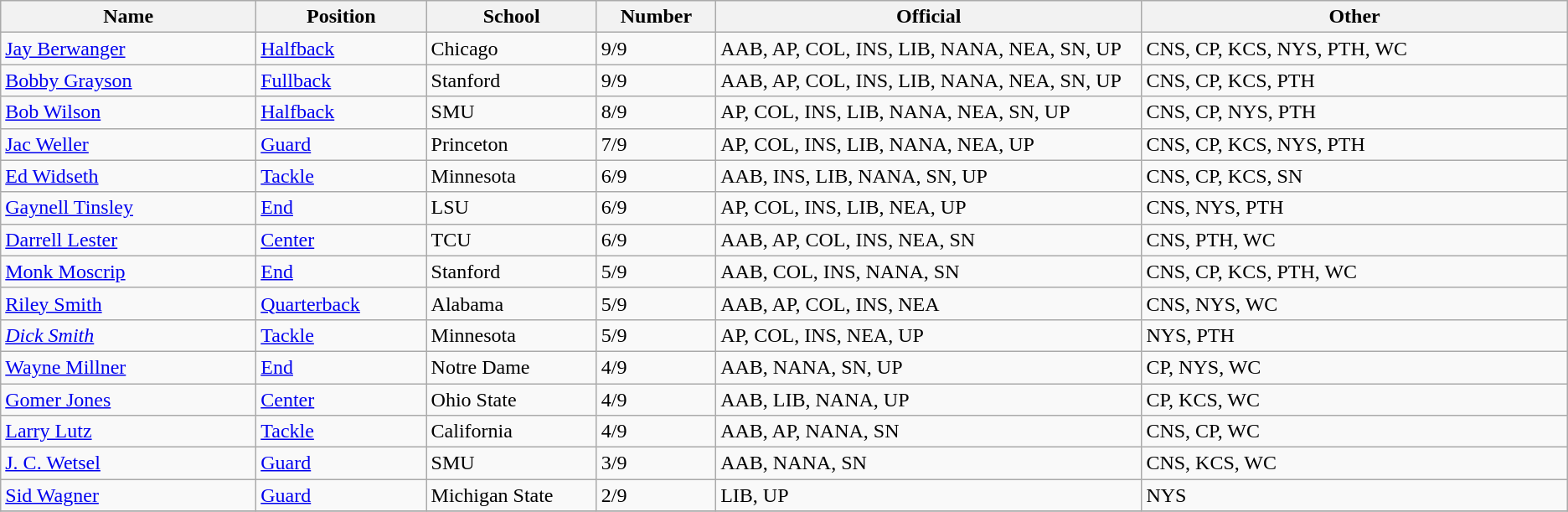<table class="wikitable sortable">
<tr>
<th bgcolor="#DDDDFF" width="15%">Name</th>
<th bgcolor="#DDDDFF" width="10%">Position</th>
<th bgcolor="#DDDDFF" width="10%">School</th>
<th bgcolor="#DDDDFF" width="7%">Number</th>
<th bgcolor="#DDDDFF" width="25%">Official</th>
<th bgcolor="#DDDDFF" width="25%">Other</th>
</tr>
<tr align="left">
<td><a href='#'>Jay Berwanger</a></td>
<td><a href='#'>Halfback</a></td>
<td>Chicago</td>
<td>9/9</td>
<td>AAB, AP, COL, INS, LIB, NANA, NEA, SN, UP</td>
<td>CNS, CP, KCS, NYS, PTH, WC</td>
</tr>
<tr align="left">
<td><a href='#'>Bobby Grayson</a></td>
<td><a href='#'>Fullback</a></td>
<td>Stanford</td>
<td>9/9</td>
<td>AAB, AP, COL, INS, LIB, NANA, NEA, SN, UP</td>
<td>CNS, CP, KCS, PTH</td>
</tr>
<tr align="left">
<td><a href='#'>Bob Wilson</a></td>
<td><a href='#'>Halfback</a></td>
<td>SMU</td>
<td>8/9</td>
<td>AP, COL, INS, LIB, NANA, NEA, SN, UP</td>
<td>CNS, CP, NYS, PTH</td>
</tr>
<tr align="left">
<td><a href='#'>Jac Weller</a></td>
<td><a href='#'>Guard</a></td>
<td>Princeton</td>
<td>7/9</td>
<td>AP, COL, INS, LIB, NANA, NEA, UP</td>
<td>CNS, CP, KCS, NYS, PTH</td>
</tr>
<tr align="left">
<td><a href='#'>Ed Widseth</a></td>
<td><a href='#'>Tackle</a></td>
<td>Minnesota</td>
<td>6/9</td>
<td>AAB, INS, LIB, NANA, SN, UP</td>
<td>CNS, CP, KCS, SN</td>
</tr>
<tr align="left">
<td><a href='#'>Gaynell Tinsley</a></td>
<td><a href='#'>End</a></td>
<td>LSU</td>
<td>6/9</td>
<td>AP, COL, INS, LIB, NEA, UP</td>
<td>CNS, NYS, PTH</td>
</tr>
<tr align="left">
<td><a href='#'>Darrell Lester</a></td>
<td><a href='#'>Center</a></td>
<td>TCU</td>
<td>6/9</td>
<td>AAB, AP, COL, INS, NEA, SN</td>
<td>CNS, PTH, WC</td>
</tr>
<tr align="left">
<td><a href='#'>Monk Moscrip</a></td>
<td><a href='#'>End</a></td>
<td>Stanford</td>
<td>5/9</td>
<td>AAB, COL, INS, NANA, SN</td>
<td>CNS, CP, KCS, PTH, WC</td>
</tr>
<tr align="left">
<td><a href='#'>Riley Smith</a></td>
<td><a href='#'>Quarterback</a></td>
<td>Alabama</td>
<td>5/9</td>
<td>AAB, AP, COL, INS, NEA</td>
<td>CNS, NYS, WC</td>
</tr>
<tr align="left">
<td><em><a href='#'>Dick Smith</a></em></td>
<td><a href='#'>Tackle</a></td>
<td>Minnesota</td>
<td>5/9</td>
<td>AP, COL, INS, NEA, UP</td>
<td>NYS, PTH</td>
</tr>
<tr align="left">
<td><a href='#'>Wayne Millner</a></td>
<td><a href='#'>End</a></td>
<td>Notre Dame</td>
<td>4/9</td>
<td>AAB, NANA, SN, UP</td>
<td>CP, NYS, WC</td>
</tr>
<tr align="left">
<td><a href='#'>Gomer Jones</a></td>
<td><a href='#'>Center</a></td>
<td>Ohio State</td>
<td>4/9</td>
<td>AAB, LIB, NANA, UP</td>
<td>CP, KCS, WC</td>
</tr>
<tr align="left">
<td><a href='#'>Larry Lutz</a></td>
<td><a href='#'>Tackle</a></td>
<td>California</td>
<td>4/9</td>
<td>AAB, AP, NANA, SN</td>
<td>CNS, CP, WC</td>
</tr>
<tr align="left">
<td><a href='#'>J. C. Wetsel</a></td>
<td><a href='#'>Guard</a></td>
<td>SMU</td>
<td>3/9</td>
<td>AAB, NANA, SN</td>
<td>CNS, KCS, WC</td>
</tr>
<tr align="left">
<td><a href='#'>Sid Wagner</a></td>
<td><a href='#'>Guard</a></td>
<td>Michigan State</td>
<td>2/9</td>
<td>LIB, UP</td>
<td>NYS</td>
</tr>
<tr align="left">
</tr>
</table>
